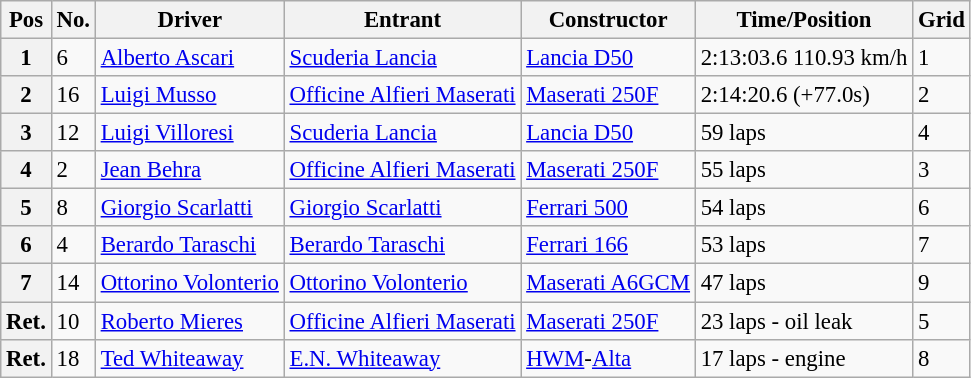<table class="wikitable" style="font-size: 95%">
<tr>
<th>Pos</th>
<th>No.</th>
<th>Driver</th>
<th>Entrant</th>
<th>Constructor</th>
<th>Time/Position</th>
<th>Grid</th>
</tr>
<tr>
<th>1</th>
<td>6</td>
<td> <a href='#'>Alberto Ascari</a></td>
<td><a href='#'>Scuderia Lancia</a></td>
<td><a href='#'>Lancia D50</a></td>
<td>2:13:03.6 110.93 km/h</td>
<td>1</td>
</tr>
<tr>
<th>2</th>
<td>16</td>
<td> <a href='#'>Luigi Musso</a></td>
<td><a href='#'>Officine Alfieri Maserati</a></td>
<td><a href='#'>Maserati 250F</a></td>
<td>2:14:20.6 (+77.0s)</td>
<td>2</td>
</tr>
<tr>
<th>3</th>
<td>12</td>
<td> <a href='#'>Luigi Villoresi</a></td>
<td><a href='#'>Scuderia Lancia</a></td>
<td><a href='#'>Lancia D50</a></td>
<td>59 laps</td>
<td>4</td>
</tr>
<tr>
<th>4</th>
<td>2</td>
<td> <a href='#'>Jean Behra</a></td>
<td><a href='#'>Officine Alfieri Maserati</a></td>
<td><a href='#'>Maserati 250F</a></td>
<td>55 laps</td>
<td>3</td>
</tr>
<tr>
<th>5</th>
<td>8</td>
<td> <a href='#'>Giorgio Scarlatti</a></td>
<td><a href='#'>Giorgio Scarlatti</a></td>
<td><a href='#'>Ferrari 500</a></td>
<td>54 laps</td>
<td>6</td>
</tr>
<tr>
<th>6</th>
<td>4</td>
<td> <a href='#'>Berardo Taraschi</a></td>
<td><a href='#'>Berardo Taraschi</a></td>
<td><a href='#'>Ferrari 166</a></td>
<td>53 laps</td>
<td>7</td>
</tr>
<tr>
<th>7</th>
<td>14</td>
<td> <a href='#'>Ottorino Volonterio</a></td>
<td><a href='#'>Ottorino Volonterio</a></td>
<td><a href='#'>Maserati A6GCM</a></td>
<td>47 laps</td>
<td>9</td>
</tr>
<tr>
<th>Ret.</th>
<td>10</td>
<td> <a href='#'>Roberto Mieres</a></td>
<td><a href='#'>Officine Alfieri Maserati</a></td>
<td><a href='#'>Maserati 250F</a></td>
<td>23 laps - oil leak</td>
<td>5</td>
</tr>
<tr>
<th>Ret.</th>
<td>18</td>
<td> <a href='#'>Ted Whiteaway</a></td>
<td><a href='#'>E.N. Whiteaway</a></td>
<td><a href='#'>HWM</a>-<a href='#'>Alta</a></td>
<td>17 laps - engine</td>
<td>8</td>
</tr>
</table>
